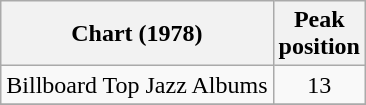<table class="wikitable">
<tr>
<th>Chart (1978)</th>
<th>Peak<br>position</th>
</tr>
<tr>
<td>Billboard Top Jazz Albums</td>
<td align=center>13</td>
</tr>
<tr>
</tr>
</table>
